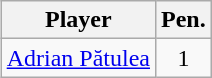<table class="wikitable" style="text-align:left;margin-left:1em;float:right">
<tr>
<th>Player</th>
<th>Pen.</th>
</tr>
<tr>
<td> <a href='#'>Adrian Pătulea</a></td>
<td align=center>1</td>
</tr>
</table>
